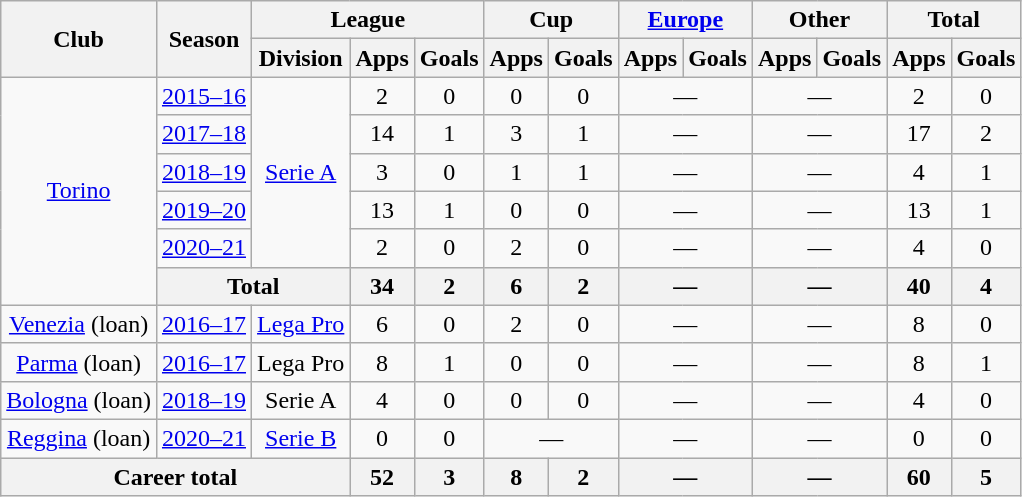<table class="wikitable" style="text-align:center">
<tr>
<th rowspan="2">Club</th>
<th rowspan="2">Season</th>
<th colspan="3">League</th>
<th colspan="2">Cup</th>
<th colspan="2"><a href='#'>Europe</a></th>
<th colspan="2">Other</th>
<th colspan="2">Total</th>
</tr>
<tr>
<th>Division</th>
<th>Apps</th>
<th>Goals</th>
<th>Apps</th>
<th>Goals</th>
<th>Apps</th>
<th>Goals</th>
<th>Apps</th>
<th>Goals</th>
<th>Apps</th>
<th>Goals</th>
</tr>
<tr>
<td rowspan="6"><a href='#'>Torino</a></td>
<td><a href='#'>2015–16</a></td>
<td rowspan="5"><a href='#'>Serie A</a></td>
<td>2</td>
<td>0</td>
<td>0</td>
<td>0</td>
<td colspan="2">—</td>
<td colspan="2">—</td>
<td>2</td>
<td>0</td>
</tr>
<tr>
<td><a href='#'>2017–18</a></td>
<td>14</td>
<td>1</td>
<td>3</td>
<td>1</td>
<td colspan="2">—</td>
<td colspan="2">—</td>
<td>17</td>
<td>2</td>
</tr>
<tr>
<td><a href='#'>2018–19</a></td>
<td>3</td>
<td>0</td>
<td>1</td>
<td>1</td>
<td colspan="2">—</td>
<td colspan="2">—</td>
<td>4</td>
<td>1</td>
</tr>
<tr>
<td><a href='#'>2019–20</a></td>
<td>13</td>
<td>1</td>
<td>0</td>
<td>0</td>
<td colspan="2">—</td>
<td colspan="2">—</td>
<td>13</td>
<td>1</td>
</tr>
<tr>
<td><a href='#'>2020–21</a></td>
<td>2</td>
<td>0</td>
<td>2</td>
<td>0</td>
<td colspan="2">—</td>
<td colspan="2">—</td>
<td>4</td>
<td>0</td>
</tr>
<tr>
<th colspan="2">Total</th>
<th>34</th>
<th>2</th>
<th>6</th>
<th>2</th>
<th colspan="2">—</th>
<th colspan="2">—</th>
<th>40</th>
<th>4</th>
</tr>
<tr>
<td><a href='#'>Venezia</a> (loan)</td>
<td><a href='#'>2016–17</a></td>
<td><a href='#'>Lega Pro</a></td>
<td>6</td>
<td>0</td>
<td>2</td>
<td>0</td>
<td colspan="2">—</td>
<td colspan="2">—</td>
<td>8</td>
<td>0</td>
</tr>
<tr>
<td><a href='#'>Parma</a> (loan)</td>
<td><a href='#'>2016–17</a></td>
<td>Lega Pro</td>
<td>8</td>
<td>1</td>
<td>0</td>
<td>0</td>
<td colspan="2">—</td>
<td colspan="2">—</td>
<td>8</td>
<td>1</td>
</tr>
<tr>
<td><a href='#'>Bologna</a> (loan)</td>
<td><a href='#'>2018–19</a></td>
<td>Serie A</td>
<td>4</td>
<td>0</td>
<td>0</td>
<td>0</td>
<td colspan="2">—</td>
<td colspan="2">—</td>
<td>4</td>
<td>0</td>
</tr>
<tr>
<td><a href='#'>Reggina</a> (loan)</td>
<td><a href='#'>2020–21</a></td>
<td><a href='#'>Serie B</a></td>
<td>0</td>
<td>0</td>
<td colspan="2">—</td>
<td colspan="2">—</td>
<td colspan="2">—</td>
<td>0</td>
<td>0</td>
</tr>
<tr>
<th colspan="3">Career total</th>
<th>52</th>
<th>3</th>
<th>8</th>
<th>2</th>
<th colspan="2">—</th>
<th colspan="2">—</th>
<th>60</th>
<th>5</th>
</tr>
</table>
